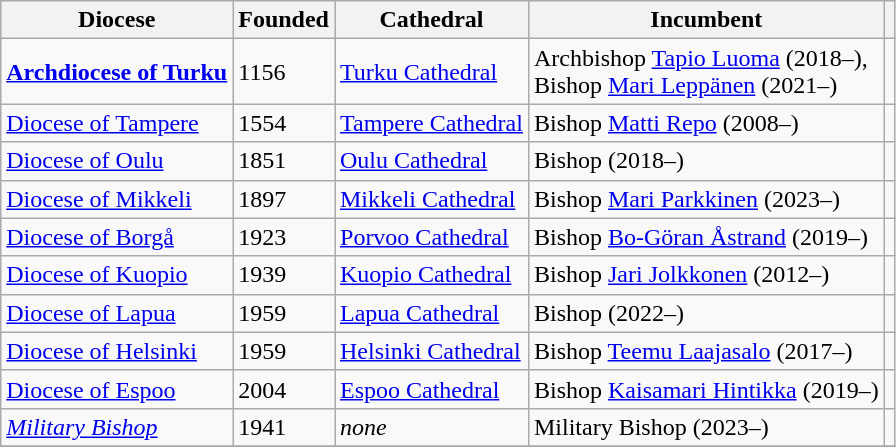<table class="wikitable">
<tr>
<th>Diocese</th>
<th>Founded</th>
<th>Cathedral</th>
<th>Incumbent</th>
<th></th>
</tr>
<tr>
<td><strong><a href='#'>Archdiocese of Turku</a></strong></td>
<td>1156</td>
<td><a href='#'>Turku Cathedral</a></td>
<td>Archbishop <a href='#'>Tapio Luoma</a> (2018–), <br>Bishop <a href='#'>Mari Leppänen</a> (2021–)</td>
<td> <br> </td>
</tr>
<tr>
<td><a href='#'>Diocese of Tampere</a></td>
<td>1554</td>
<td><a href='#'>Tampere Cathedral</a></td>
<td>Bishop <a href='#'>Matti Repo</a> (2008–)</td>
<td> </td>
</tr>
<tr>
<td><a href='#'>Diocese of Oulu</a></td>
<td>1851</td>
<td><a href='#'>Oulu Cathedral</a></td>
<td>Bishop  (2018–)</td>
<td> </td>
</tr>
<tr>
<td><a href='#'>Diocese of Mikkeli</a></td>
<td>1897</td>
<td><a href='#'>Mikkeli Cathedral</a></td>
<td>Bishop <a href='#'>Mari Parkkinen</a> (2023–)</td>
<td> </td>
</tr>
<tr>
<td><a href='#'>Diocese of Borgå</a></td>
<td>1923</td>
<td><a href='#'>Porvoo Cathedral</a></td>
<td>Bishop <a href='#'>Bo-Göran Åstrand</a> (2019–)</td>
<td> </td>
</tr>
<tr>
<td><a href='#'>Diocese of Kuopio</a></td>
<td>1939</td>
<td><a href='#'>Kuopio Cathedral</a></td>
<td>Bishop <a href='#'>Jari Jolkkonen</a> (2012–)</td>
<td> </td>
</tr>
<tr>
<td><a href='#'>Diocese of Lapua</a></td>
<td>1959</td>
<td><a href='#'>Lapua Cathedral</a></td>
<td>Bishop  (2022–)</td>
<td> </td>
</tr>
<tr>
<td><a href='#'>Diocese of Helsinki</a></td>
<td>1959</td>
<td><a href='#'>Helsinki Cathedral</a></td>
<td>Bishop <a href='#'>Teemu Laajasalo</a> (2017–)</td>
<td> </td>
</tr>
<tr>
<td><a href='#'>Diocese of Espoo</a></td>
<td>2004</td>
<td><a href='#'>Espoo Cathedral</a></td>
<td>Bishop <a href='#'>Kaisamari Hintikka</a> (2019–)</td>
<td> </td>
</tr>
<tr>
<td><em><a href='#'>Military Bishop</a></em></td>
<td>1941</td>
<td><em>none</em></td>
<td>Military Bishop  (2023–)</td>
<td> </td>
</tr>
<tr>
</tr>
</table>
